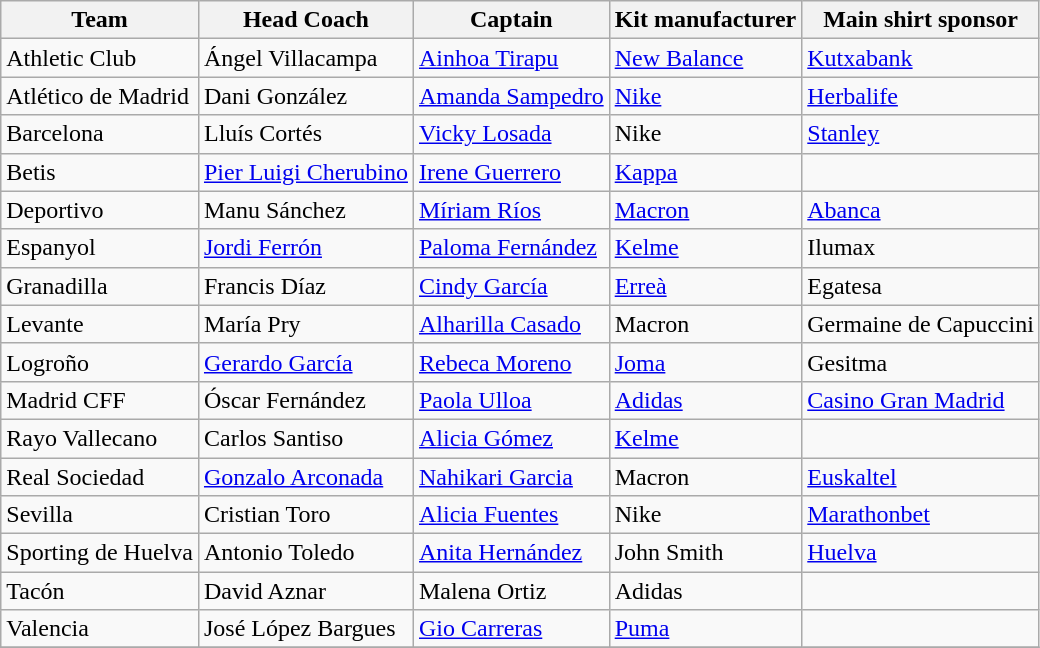<table class="wikitable sortable" style="text-align: left;">
<tr>
<th>Team</th>
<th>Head Coach</th>
<th>Captain</th>
<th>Kit manufacturer</th>
<th>Main shirt sponsor</th>
</tr>
<tr>
<td>Athletic Club</td>
<td>Ángel Villacampa</td>
<td><a href='#'>Ainhoa Tirapu</a></td>
<td><a href='#'>New Balance</a></td>
<td><a href='#'>Kutxabank</a></td>
</tr>
<tr>
<td>Atlético de Madrid</td>
<td>Dani González</td>
<td><a href='#'>Amanda Sampedro</a></td>
<td><a href='#'>Nike</a></td>
<td><a href='#'>Herbalife</a></td>
</tr>
<tr>
<td>Barcelona</td>
<td>Lluís Cortés</td>
<td><a href='#'>Vicky Losada</a></td>
<td>Nike</td>
<td><a href='#'>Stanley</a></td>
</tr>
<tr>
<td>Betis</td>
<td><a href='#'>Pier Luigi Cherubino</a></td>
<td><a href='#'>Irene Guerrero</a></td>
<td><a href='#'>Kappa</a></td>
<td></td>
</tr>
<tr>
<td>Deportivo</td>
<td>Manu Sánchez</td>
<td><a href='#'>Míriam Ríos</a></td>
<td><a href='#'>Macron</a></td>
<td><a href='#'>Abanca</a></td>
</tr>
<tr>
<td>Espanyol</td>
<td><a href='#'>Jordi Ferrón</a></td>
<td><a href='#'>Paloma Fernández</a></td>
<td><a href='#'>Kelme</a></td>
<td>Ilumax</td>
</tr>
<tr>
<td>Granadilla</td>
<td>Francis Díaz</td>
<td><a href='#'>Cindy García</a></td>
<td><a href='#'>Erreà</a></td>
<td>Egatesa</td>
</tr>
<tr>
<td>Levante</td>
<td>María Pry</td>
<td><a href='#'>Alharilla Casado</a></td>
<td>Macron</td>
<td>Germaine de Capuccini</td>
</tr>
<tr>
<td>Logroño</td>
<td><a href='#'>Gerardo García</a></td>
<td><a href='#'>Rebeca Moreno</a></td>
<td><a href='#'>Joma</a></td>
<td>Gesitma</td>
</tr>
<tr>
<td>Madrid CFF</td>
<td>Óscar Fernández</td>
<td><a href='#'>Paola Ulloa</a></td>
<td><a href='#'>Adidas</a></td>
<td><a href='#'>Casino Gran Madrid</a></td>
</tr>
<tr>
<td>Rayo Vallecano</td>
<td>Carlos Santiso</td>
<td><a href='#'>Alicia Gómez</a></td>
<td><a href='#'>Kelme</a></td>
<td></td>
</tr>
<tr>
<td>Real Sociedad</td>
<td><a href='#'>Gonzalo Arconada</a></td>
<td><a href='#'>Nahikari Garcia</a></td>
<td>Macron</td>
<td><a href='#'>Euskaltel</a></td>
</tr>
<tr>
<td>Sevilla</td>
<td>Cristian Toro</td>
<td><a href='#'>Alicia Fuentes</a></td>
<td>Nike</td>
<td><a href='#'>Marathonbet</a></td>
</tr>
<tr>
<td>Sporting de Huelva</td>
<td>Antonio Toledo</td>
<td><a href='#'>Anita Hernández</a></td>
<td>John Smith</td>
<td><a href='#'>Huelva</a></td>
</tr>
<tr>
<td>Tacón</td>
<td>David Aznar</td>
<td>Malena Ortiz</td>
<td>Adidas</td>
<td></td>
</tr>
<tr>
<td>Valencia</td>
<td>José López Bargues</td>
<td><a href='#'>Gio Carreras</a></td>
<td><a href='#'>Puma</a></td>
<td></td>
</tr>
<tr>
</tr>
</table>
